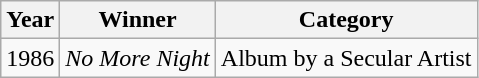<table class="wikitable">
<tr>
<th>Year</th>
<th>Winner</th>
<th>Category</th>
</tr>
<tr>
<td>1986</td>
<td><em>No More Night</em></td>
<td>Album by a Secular Artist </td>
</tr>
</table>
